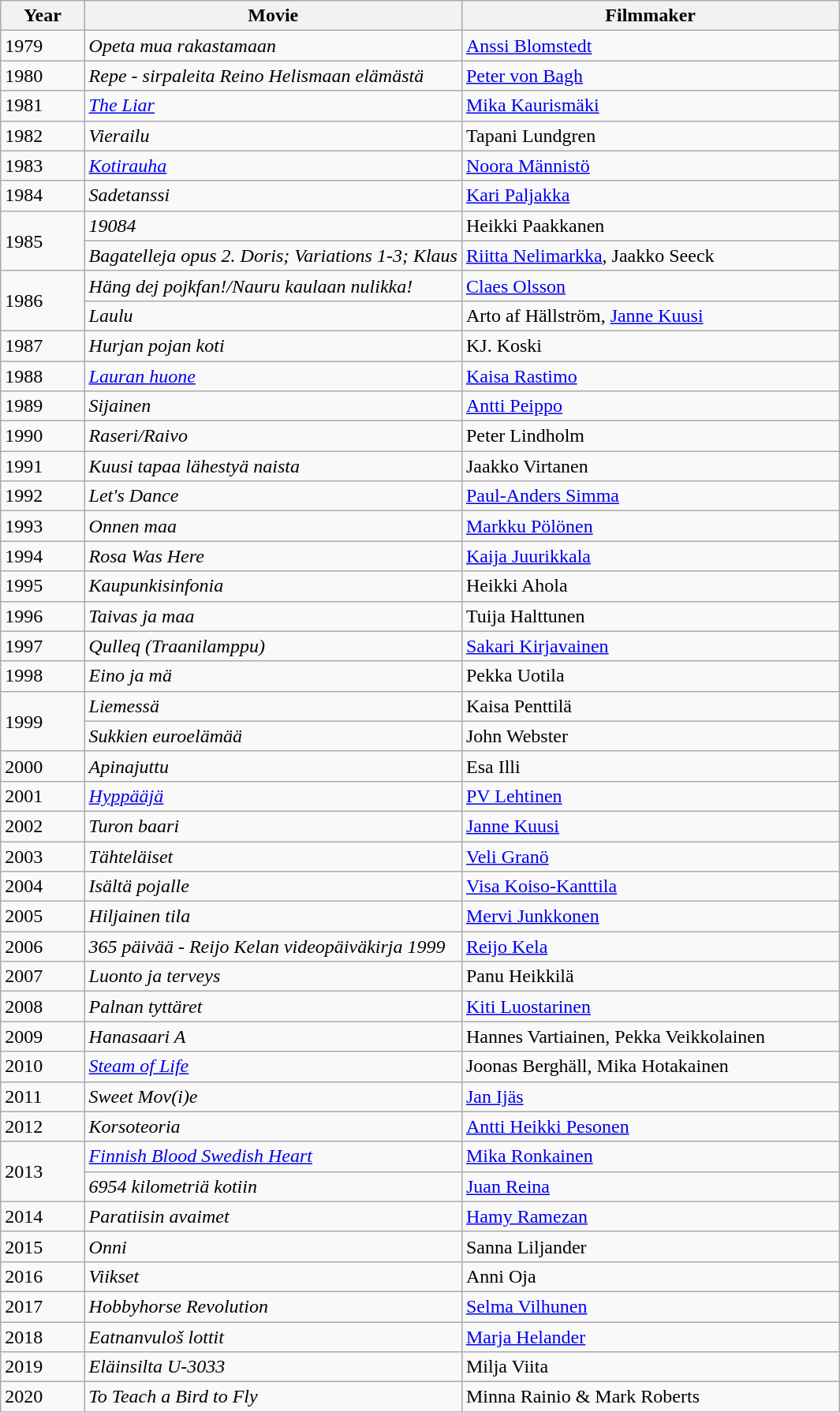<table align="center" class="wikitable sortable">
<tr>
<th width="10%">Year</th>
<th width="45%">Movie</th>
<th width="45%">Filmmaker</th>
</tr>
<tr>
<td>1979</td>
<td><em>Opeta mua rakastamaan</em></td>
<td><a href='#'>Anssi Blomstedt</a></td>
</tr>
<tr>
<td>1980</td>
<td><em>Repe - sirpaleita Reino Helismaan elämästä</em></td>
<td><a href='#'>Peter von Bagh</a></td>
</tr>
<tr>
<td>1981</td>
<td><em><a href='#'>The Liar</a></em></td>
<td><a href='#'>Mika Kaurismäki</a></td>
</tr>
<tr>
<td>1982</td>
<td><em>Vierailu</em></td>
<td>Tapani Lundgren</td>
</tr>
<tr>
<td>1983</td>
<td><em><a href='#'>Kotirauha</a></em></td>
<td><a href='#'>Noora Männistö</a></td>
</tr>
<tr>
<td>1984</td>
<td><em>Sadetanssi</em></td>
<td><a href='#'>Kari Paljakka</a></td>
</tr>
<tr>
<td rowspan="2">1985</td>
<td><em>19084</em></td>
<td>Heikki Paakkanen</td>
</tr>
<tr>
<td><em>Bagatelleja opus 2. Doris; Variations 1-3; Klaus</em></td>
<td><a href='#'>Riitta Nelimarkka</a>, Jaakko Seeck</td>
</tr>
<tr>
<td rowspan="2">1986</td>
<td><em>Häng dej pojkfan!/Nauru kaulaan nulikka!</em></td>
<td><a href='#'>Claes Olsson</a></td>
</tr>
<tr>
<td><em>Laulu</em></td>
<td>Arto af Hällström, <a href='#'>Janne Kuusi</a></td>
</tr>
<tr>
<td>1987</td>
<td><em>Hurjan pojan koti</em></td>
<td>KJ. Koski</td>
</tr>
<tr>
<td>1988</td>
<td><em><a href='#'>Lauran huone</a></em></td>
<td><a href='#'>Kaisa Rastimo</a></td>
</tr>
<tr>
<td>1989</td>
<td><em>Sijainen</em></td>
<td><a href='#'>Antti Peippo</a></td>
</tr>
<tr>
<td>1990</td>
<td><em>Raseri/Raivo</em></td>
<td>Peter Lindholm</td>
</tr>
<tr>
<td>1991</td>
<td><em>Kuusi tapaa lähestyä naista</em></td>
<td>Jaakko Virtanen</td>
</tr>
<tr>
<td>1992</td>
<td><em>Let's Dance</em></td>
<td><a href='#'>Paul-Anders Simma</a></td>
</tr>
<tr>
<td>1993</td>
<td><em>Onnen maa</em></td>
<td><a href='#'>Markku Pölönen</a></td>
</tr>
<tr>
<td>1994</td>
<td><em>Rosa Was Here</em></td>
<td><a href='#'>Kaija Juurikkala</a></td>
</tr>
<tr>
<td>1995</td>
<td><em>Kaupunkisinfonia</em></td>
<td>Heikki Ahola</td>
</tr>
<tr>
<td>1996</td>
<td><em>Taivas ja maa</em></td>
<td>Tuija Halttunen</td>
</tr>
<tr>
<td>1997</td>
<td><em>Qulleq (Traanilamppu)</em></td>
<td><a href='#'>Sakari Kirjavainen</a></td>
</tr>
<tr>
<td>1998</td>
<td><em>Eino ja mä</em></td>
<td>Pekka Uotila</td>
</tr>
<tr>
<td rowspan="2">1999</td>
<td><em>Liemessä</em></td>
<td>Kaisa Penttilä</td>
</tr>
<tr>
<td><em>Sukkien euroelämää</em></td>
<td>John Webster</td>
</tr>
<tr>
<td>2000</td>
<td><em>Apinajuttu</em></td>
<td>Esa Illi</td>
</tr>
<tr>
<td>2001</td>
<td><em><a href='#'>Hyppääjä</a></em></td>
<td><a href='#'>PV Lehtinen</a></td>
</tr>
<tr>
<td>2002</td>
<td><em>Turon baari</em></td>
<td><a href='#'>Janne Kuusi</a></td>
</tr>
<tr>
<td>2003</td>
<td><em>Tähteläiset</em></td>
<td><a href='#'>Veli Granö</a></td>
</tr>
<tr>
<td>2004</td>
<td><em>Isältä pojalle</em></td>
<td><a href='#'>Visa Koiso-Kanttila</a></td>
</tr>
<tr>
<td>2005</td>
<td><em>Hiljainen tila</em></td>
<td><a href='#'>Mervi Junkkonen</a></td>
</tr>
<tr>
<td>2006</td>
<td><em>365 päivää - Reijo Kelan videopäiväkirja 1999</em></td>
<td><a href='#'>Reijo Kela</a></td>
</tr>
<tr>
<td>2007</td>
<td><em>Luonto ja terveys</em></td>
<td>Panu Heikkilä</td>
</tr>
<tr>
<td>2008</td>
<td><em>Palnan tyttäret</em></td>
<td><a href='#'>Kiti Luostarinen</a></td>
</tr>
<tr>
<td>2009</td>
<td><em>Hanasaari A</em></td>
<td>Hannes Vartiainen, Pekka Veikkolainen</td>
</tr>
<tr>
<td>2010</td>
<td><em><a href='#'>Steam of Life</a></em></td>
<td>Joonas Berghäll, Mika Hotakainen</td>
</tr>
<tr>
<td>2011</td>
<td><em>Sweet Mov(i)e</em></td>
<td><a href='#'>Jan Ijäs</a></td>
</tr>
<tr>
<td>2012</td>
<td><em>Korsoteoria</em></td>
<td><a href='#'>Antti Heikki Pesonen</a></td>
</tr>
<tr>
<td rowspan="2">2013</td>
<td><em><a href='#'>Finnish Blood Swedish Heart</a></em></td>
<td><a href='#'>Mika Ronkainen</a></td>
</tr>
<tr>
<td><em>6954 kilometriä kotiin</em></td>
<td><a href='#'>Juan Reina</a></td>
</tr>
<tr>
<td>2014</td>
<td><em>Paratiisin avaimet</em></td>
<td><a href='#'>Hamy Ramezan</a></td>
</tr>
<tr>
<td>2015</td>
<td><em>Onni</em></td>
<td>Sanna Liljander</td>
</tr>
<tr>
<td>2016</td>
<td><em>Viikset</em></td>
<td>Anni Oja</td>
</tr>
<tr>
<td>2017</td>
<td><em>Hobbyhorse Revolution</em></td>
<td><a href='#'>Selma Vilhunen</a></td>
</tr>
<tr>
<td>2018</td>
<td><em>Eatnanvuloš lottit</em></td>
<td><a href='#'>Marja Helander</a></td>
</tr>
<tr>
<td>2019</td>
<td><em>Eläinsilta U-3033</em></td>
<td>Milja Viita</td>
</tr>
<tr>
<td>2020</td>
<td><em>To Teach a Bird to Fly</em></td>
<td>Minna Rainio & Mark Roberts</td>
</tr>
<tr>
</tr>
</table>
